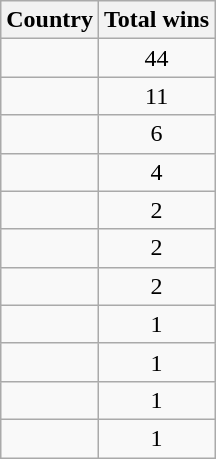<table class="wikitable sortable" style="text-align:center">
<tr>
<th>Country</th>
<th>Total wins</th>
</tr>
<tr>
<td align=left></td>
<td>44</td>
</tr>
<tr>
<td align=left></td>
<td>11</td>
</tr>
<tr>
<td align=left></td>
<td>6</td>
</tr>
<tr>
<td align=left></td>
<td>4</td>
</tr>
<tr>
<td align=left></td>
<td>2</td>
</tr>
<tr>
<td align=left></td>
<td>2</td>
</tr>
<tr>
<td align=left></td>
<td>2</td>
</tr>
<tr>
<td align=left></td>
<td>1</td>
</tr>
<tr>
<td align=left></td>
<td>1</td>
</tr>
<tr>
<td align=left></td>
<td>1</td>
</tr>
<tr>
<td align=left></td>
<td>1</td>
</tr>
</table>
